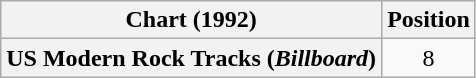<table class="wikitable plainrowheaders" style="text-align:center">
<tr>
<th scope="col">Chart (1992)</th>
<th scope="col">Position</th>
</tr>
<tr>
<th scope="row">US Modern Rock Tracks (<em>Billboard</em>)</th>
<td>8</td>
</tr>
</table>
